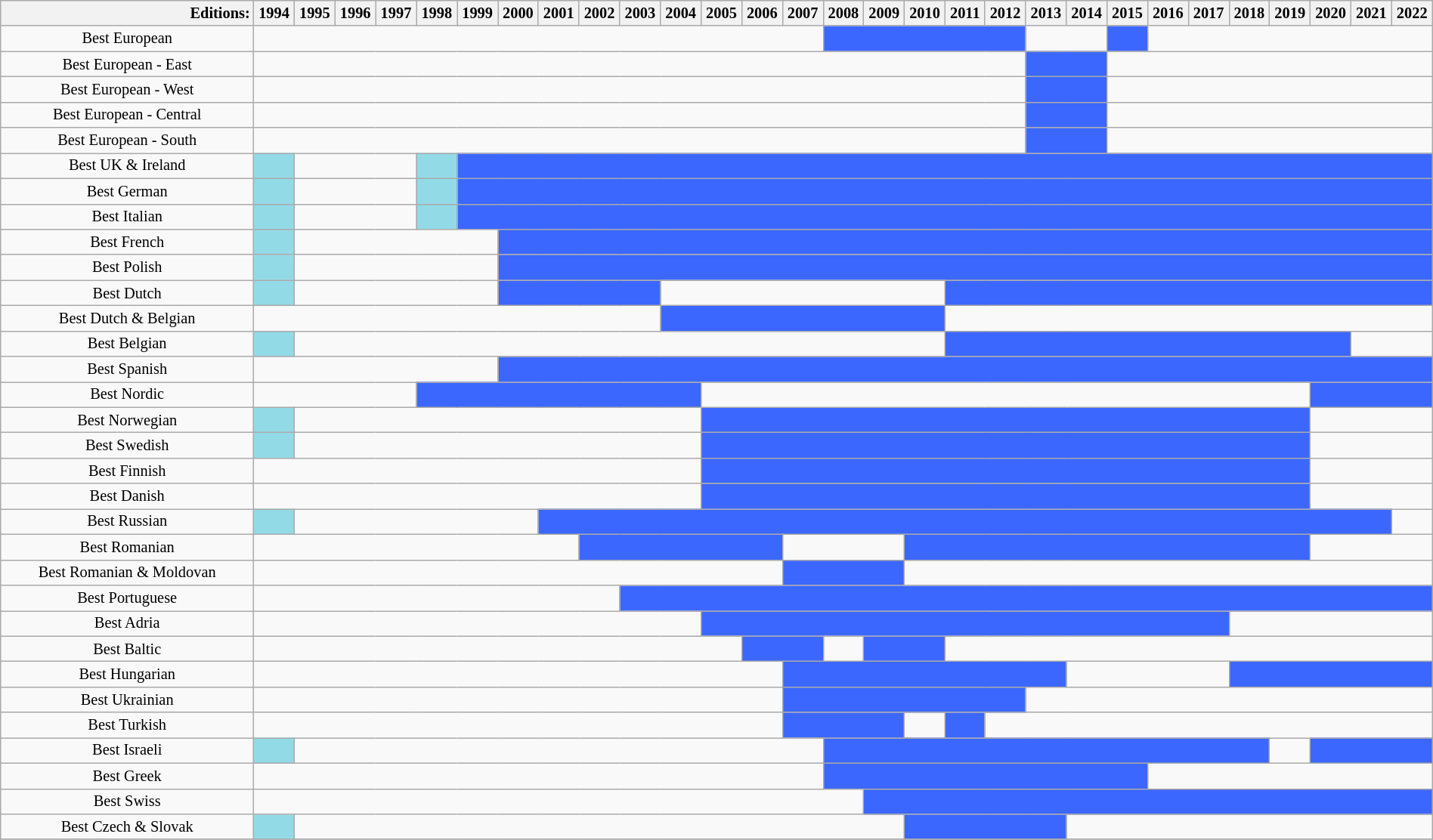<table class="wikitable" width="100%" cellspacing="0" cellpadding="1" style="font-size:85%; text-align:center; margin:0">
<tr style="vertical-align:top; text-align:left">
<th style="text-align:right">Editions:</th>
<th width="1%" style="border-left:1px solid #C7C7C7">1994</th>
<th width="1%" style="border-left:1px solid #C7C7C7">1995</th>
<th width="1%" style="border-left:1px solid #C7C7C7">1996</th>
<th width="1%" style="border-left:1px solid #C7C7C7">1997</th>
<th width="1%" style="border-left:1px solid #C7C7C7">1998</th>
<th width="1%" style="border-left:1px solid #C7C7C7">1999</th>
<th width="1%" style="border-left:1px solid #C7C7C7">2000</th>
<th width="1%" style="border-left:1px solid #C7C7C7">2001</th>
<th width="1%" style="border-left:1px solid #C7C7C7">2002</th>
<th width="1%" style="border-left:1px solid #C7C7C7">2003</th>
<th width="1%" style="border-left:1px solid #C7C7C7">2004</th>
<th width="1%" style="border-left:1px solid #C7C7C7">2005</th>
<th width="1%" style="border-left:1px solid #C7C7C7">2006</th>
<th width="1%" style="border-left:1px solid #C7C7C7">2007</th>
<th width="1%" style="border-left:1px solid #C7C7C7">2008</th>
<th width="1%" style="border-left:1px solid #C7C7C7">2009</th>
<th width="1%" style="border-left:1px solid #C7C7C7">2010</th>
<th width="1%" style="border-left:1px solid #C7C7C7">2011</th>
<th width="1%" style="border-left:1px solid #C7C7C7">2012</th>
<th width="1%" style="border-left:1px solid #C7C7C7">2013</th>
<th width="1%" style="border-left:1px solid #C7C7C7">2014</th>
<th width="1%" style="border-left:1px solid #C7C7C7">2015</th>
<th width="1%" style="border-left:1px solid #C7C7C7">2016</th>
<th width="1%" style="border-left:1px solid #C7C7C7">2017</th>
<th width="1%" style="border-left:1px solid #C7C7C7">2018</th>
<th width="1%" style="border-left:1px solid #C7C7C7">2019</th>
<th width="1%" style="border-left:1px solid #C7C7C7">2020</th>
<th width="1%" style="border-left:1px solid #C7C7C7">2021</th>
<th width="1%" style="border-left:1px solid #C7C7C7">2022</th>
</tr>
<tr>
<td width="15%">Best European</td>
<td colspan="14"></td>
<td colspan="5" style="background:#3C67FF"></td>
<td colspan="2"></td>
<td style="background:#3C67FF"></td>
<td colspan="7"></td>
</tr>
<tr>
<td width="15%">Best European - East</td>
<td colspan="19"></td>
<td colspan="2" style="background:#3C67FF"></td>
<td colspan="8"></td>
</tr>
<tr>
<td width="15%">Best European - West</td>
<td colspan="19"></td>
<td colspan="2" style="background:#3C67FF"></td>
<td colspan="8"></td>
</tr>
<tr>
<td width="15%">Best European - Central</td>
<td colspan="19"></td>
<td colspan="2" style="background:#3C67FF"></td>
<td colspan="8"></td>
</tr>
<tr>
<td width="15%">Best European - South</td>
<td colspan="19"></td>
<td colspan="2" style="background:#3C67FF"></td>
<td colspan="8"></td>
</tr>
<tr>
<td width="15%">Best UK & Ireland</td>
<td style="background:#93DAE7"></td>
<td colspan="3"></td>
<td style="background:#93DAE7"></td>
<td colspan="24" style="background:#3C67FF"></td>
</tr>
<tr>
<td width="15%">Best German</td>
<td style="background:#93DAE7"></td>
<td colspan="3"></td>
<td style="background:#93DAE7"></td>
<td colspan="24" style="background:#3C67FF"></td>
</tr>
<tr>
<td width="15%">Best Italian</td>
<td style="background:#93DAE7"></td>
<td colspan="3"></td>
<td style="background:#93DAE7"></td>
<td colspan="24" style="background:#3C67FF"></td>
</tr>
<tr>
<td width="15%">Best French</td>
<td style="background:#93DAE7"></td>
<td colspan="5"></td>
<td colspan="23" style="background:#3C67FF"></td>
</tr>
<tr>
<td width="15%">Best Polish</td>
<td style="background:#93DAE7"></td>
<td colspan="5"></td>
<td colspan="23" style="background:#3C67FF"></td>
</tr>
<tr>
<td width="15%">Best Dutch</td>
<td style="background:#93DAE7"></td>
<td colspan="5"></td>
<td colspan="4" style="background:#3C67FF"></td>
<td colspan="7"></td>
<td colspan="12" style="background:#3C67FF"></td>
</tr>
<tr>
<td width="15%">Best Dutch & Belgian</td>
<td colspan="10"></td>
<td colspan="7" style="background:#3C67FF"></td>
<td colspan="12"></td>
</tr>
<tr>
<td width="15%">Best Belgian</td>
<td style="background:#93DAE7"></td>
<td colspan="16"></td>
<td colspan="10" style="background:#3C67FF"></td>
<td colspan="2"></td>
</tr>
<tr>
<td width="15%">Best Spanish</td>
<td colspan="6"></td>
<td colspan="23" style="background:#3C67FF"></td>
</tr>
<tr>
<td width="15%">Best Nordic</td>
<td colspan="4"></td>
<td colspan="7" style="background:#3C67FF"></td>
<td colspan="15"></td>
<td colspan="3" style="background:#3C67FF"></td>
</tr>
<tr>
<td width="15%">Best Norwegian</td>
<td style="background:#93DAE7"></td>
<td colspan="10"></td>
<td colspan="15" style="background:#3C67FF"></td>
<td colspan="3"></td>
</tr>
<tr>
<td width="15%">Best Swedish</td>
<td style="background:#93DAE7"></td>
<td colspan="10"></td>
<td colspan="15" style="background:#3C67FF"></td>
<td colspan="3"></td>
</tr>
<tr>
<td width="15%">Best Finnish</td>
<td colspan="11"></td>
<td colspan="15" style="background:#3C67FF"></td>
<td colspan="3"></td>
</tr>
<tr>
<td width="15%">Best Danish</td>
<td colspan="11"></td>
<td colspan="15" style="background:#3C67FF"></td>
<td colspan="3"></td>
</tr>
<tr>
<td width="15%">Best Russian</td>
<td style="background:#93DAE7"></td>
<td colspan="6"></td>
<td colspan="21" style="background:#3C67FF"></td>
<td></td>
</tr>
<tr>
<td width="15%">Best Romanian</td>
<td colspan="8"></td>
<td colspan="5" style="background:#3C67FF"></td>
<td colspan="3"></td>
<td colspan="10" style="background:#3C67FF"></td>
<td colspan="3"></td>
</tr>
<tr>
<td width="15%">Best Romanian & Moldovan</td>
<td colspan="13"></td>
<td colspan="3" style="background:#3C67FF"></td>
<td colspan="13"></td>
</tr>
<tr>
<td width="15%">Best Portuguese</td>
<td colspan="9"></td>
<td colspan="20" style="background:#3C67FF"></td>
</tr>
<tr>
<td width="15%">Best Adria</td>
<td colspan="11"></td>
<td colspan="13" style="background:#3C67FF"></td>
<td colspan="5"></td>
</tr>
<tr>
<td width="15%">Best Baltic</td>
<td colspan="12"></td>
<td colspan="2" style="background:#3C67FF"></td>
<td></td>
<td colspan="2" style="background:#3C67FF"></td>
<td colspan="12"></td>
</tr>
<tr>
<td width="15%">Best Hungarian</td>
<td colspan="13"></td>
<td colspan="7" style="background:#3C67FF"></td>
<td colspan="4"></td>
<td colspan="5" style="background:#3C67FF"></td>
</tr>
<tr>
<td width="15%">Best Ukrainian</td>
<td colspan="13"></td>
<td colspan="6" style="background:#3C67FF"></td>
<td colspan="10"></td>
</tr>
<tr>
<td width="15%">Best Turkish</td>
<td colspan="13"></td>
<td colspan="3" style="background:#3C67FF"></td>
<td></td>
<td style="background:#3C67FF"></td>
<td colspan="11"></td>
</tr>
<tr>
<td width="15%">Best Israeli</td>
<td style="background:#93DAE7"></td>
<td colspan="13"></td>
<td colspan="11" style="background:#3C67FF"></td>
<td></td>
<td colspan="3" style="background:#3C67FF"></td>
</tr>
<tr>
<td width="15%">Best Greek</td>
<td colspan="14"></td>
<td colspan="8" style="background:#3C67FF"></td>
<td colspan="7"></td>
</tr>
<tr>
<td width="15%">Best Swiss</td>
<td colspan="15"></td>
<td colspan="14" style="background:#3C67FF"></td>
</tr>
<tr>
<td width="15%">Best Czech & Slovak</td>
<td style="background:#93DAE7"></td>
<td colspan="15"></td>
<td colspan="4" style="background:#3C67FF"></td>
<td colspan="9"></td>
</tr>
<tr>
</tr>
</table>
